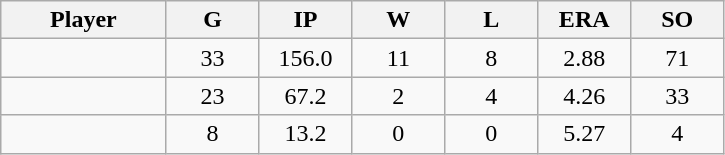<table class="wikitable sortable">
<tr>
<th bgcolor="#DDDDFF" width="16%">Player</th>
<th bgcolor="#DDDDFF" width="9%">G</th>
<th bgcolor="#DDDDFF" width="9%">IP</th>
<th bgcolor="#DDDDFF" width="9%">W</th>
<th bgcolor="#DDDDFF" width="9%">L</th>
<th bgcolor="#DDDDFF" width="9%">ERA</th>
<th bgcolor="#DDDDFF" width="9%">SO</th>
</tr>
<tr align="center">
<td></td>
<td>33</td>
<td>156.0</td>
<td>11</td>
<td>8</td>
<td>2.88</td>
<td>71</td>
</tr>
<tr align="center">
<td></td>
<td>23</td>
<td>67.2</td>
<td>2</td>
<td>4</td>
<td>4.26</td>
<td>33</td>
</tr>
<tr align="center">
<td></td>
<td>8</td>
<td>13.2</td>
<td>0</td>
<td>0</td>
<td>5.27</td>
<td>4</td>
</tr>
</table>
